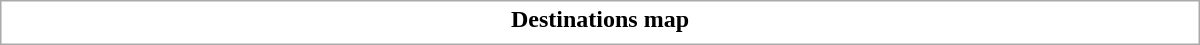<table class="collapsible collapsed" style="border:1px #aaa solid; width:50em; margin:0.2em auto">
<tr>
<th>Destinations map</th>
</tr>
<tr>
<td></td>
</tr>
</table>
